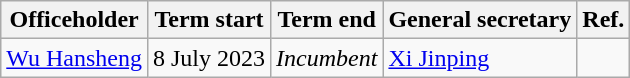<table class="wikitable">
<tr>
<th>Officeholder</th>
<th>Term start</th>
<th>Term end</th>
<th>General secretary</th>
<th>Ref.</th>
</tr>
<tr>
<td><a href='#'>Wu Hansheng</a></td>
<td>8 July 2023</td>
<td><em>Incumbent</em></td>
<td><a href='#'>Xi Jinping</a></td>
<td></td>
</tr>
</table>
